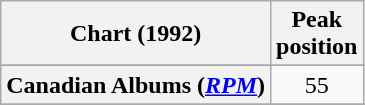<table class="wikitable sortable plainrowheaders" style="text-align:center">
<tr>
<th scope="col">Chart (1992)</th>
<th scope="col">Peak<br> position</th>
</tr>
<tr>
</tr>
<tr>
</tr>
<tr>
<th scope="row">Canadian Albums (<em><a href='#'>RPM</a></em>)</th>
<td>55</td>
</tr>
<tr>
</tr>
<tr>
</tr>
<tr>
</tr>
<tr>
</tr>
<tr>
</tr>
<tr>
</tr>
<tr>
</tr>
</table>
